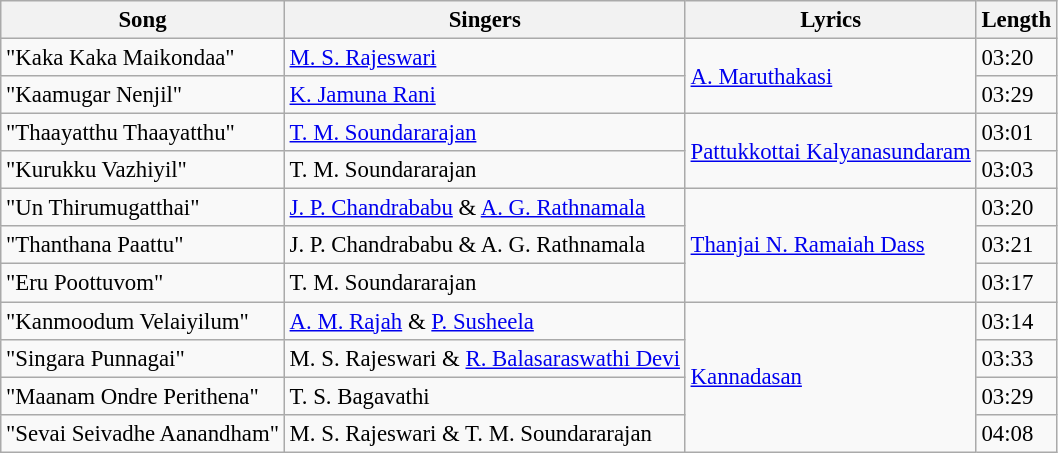<table class="wikitable" style="font-size:95%;">
<tr>
<th>Song</th>
<th>Singers</th>
<th>Lyrics</th>
<th>Length</th>
</tr>
<tr>
<td>"Kaka Kaka Maikondaa"</td>
<td><a href='#'>M. S. Rajeswari</a></td>
<td rowspan="2"><a href='#'>A. Maruthakasi</a></td>
<td>03:20</td>
</tr>
<tr>
<td>"Kaamugar Nenjil"</td>
<td><a href='#'>K. Jamuna Rani</a></td>
<td>03:29</td>
</tr>
<tr>
<td>"Thaayatthu Thaayatthu"</td>
<td><a href='#'>T. M. Soundararajan</a></td>
<td rowspan="2"><a href='#'>Pattukkottai Kalyanasundaram</a></td>
<td>03:01</td>
</tr>
<tr>
<td>"Kurukku Vazhiyil"</td>
<td>T. M. Soundararajan</td>
<td>03:03</td>
</tr>
<tr>
<td>"Un Thirumugatthai"</td>
<td><a href='#'>J. P. Chandrababu</a> & <a href='#'>A. G. Rathnamala</a></td>
<td rowspan="3"><a href='#'>Thanjai N. Ramaiah Dass</a></td>
<td>03:20</td>
</tr>
<tr>
<td>"Thanthana Paattu"</td>
<td>J. P. Chandrababu & A. G. Rathnamala</td>
<td>03:21</td>
</tr>
<tr>
<td>"Eru Poottuvom"</td>
<td>T. M. Soundararajan</td>
<td>03:17</td>
</tr>
<tr>
<td>"Kanmoodum Velaiyilum"</td>
<td><a href='#'>A. M. Rajah</a> & <a href='#'>P. Susheela</a></td>
<td rowspan="4"><a href='#'>Kannadasan</a></td>
<td>03:14</td>
</tr>
<tr>
<td>"Singara Punnagai"</td>
<td>M. S. Rajeswari & <a href='#'>R. Balasaraswathi Devi</a></td>
<td>03:33</td>
</tr>
<tr>
<td>"Maanam Ondre Perithena"</td>
<td>T. S. Bagavathi</td>
<td>03:29</td>
</tr>
<tr>
<td>"Sevai Seivadhe Aanandham"</td>
<td>M. S. Rajeswari & T. M. Soundararajan</td>
<td>04:08</td>
</tr>
</table>
